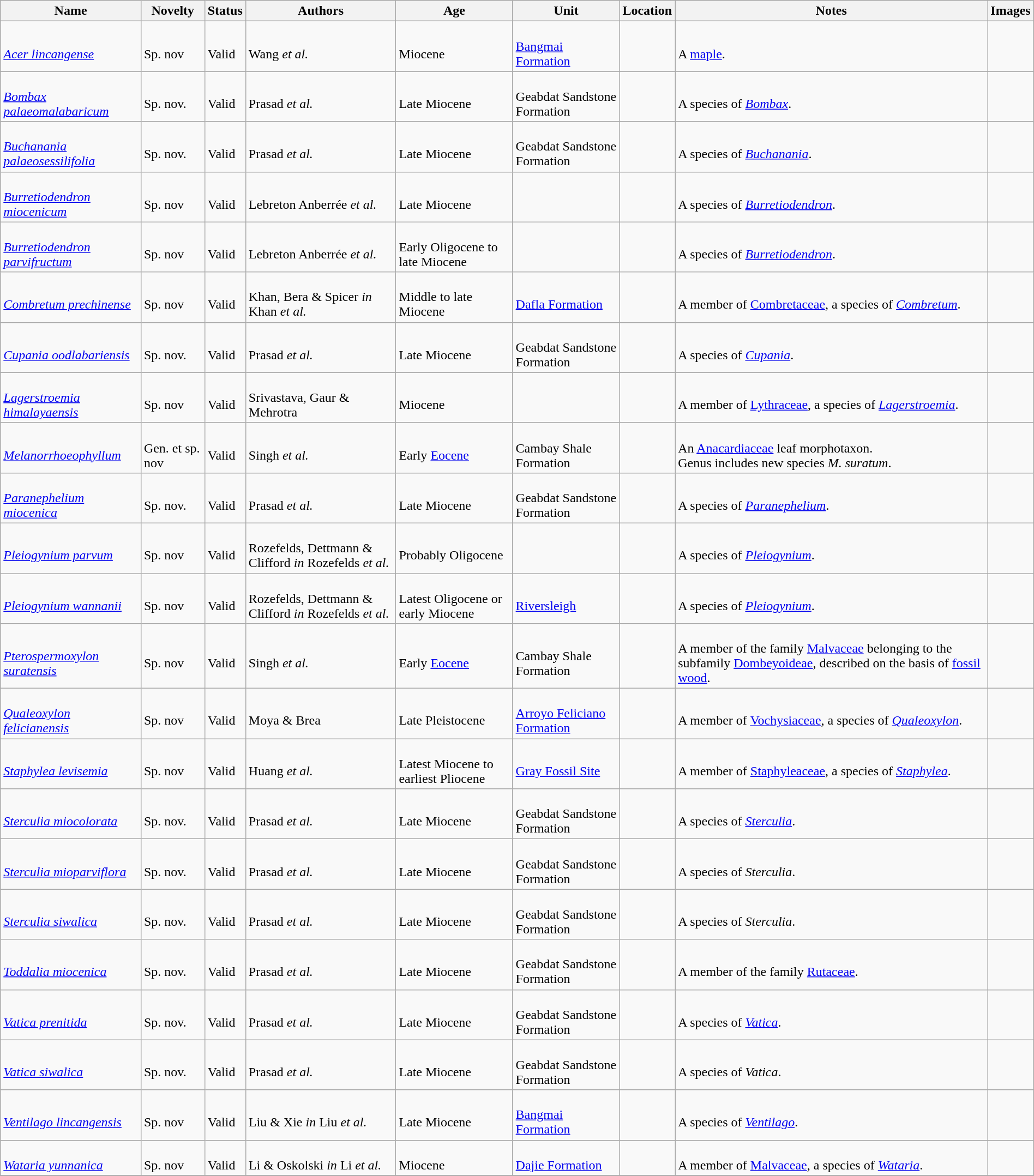<table class="wikitable sortable" align="center" width="100%">
<tr>
<th>Name</th>
<th>Novelty</th>
<th>Status</th>
<th>Authors</th>
<th>Age</th>
<th>Unit</th>
<th>Location</th>
<th>Notes</th>
<th>Images</th>
</tr>
<tr>
<td><br><em><a href='#'>Acer lincangense</a></em></td>
<td><br>Sp. nov</td>
<td><br>Valid</td>
<td><br>Wang <em>et al.</em></td>
<td><br>Miocene</td>
<td><br><a href='#'>Bangmai Formation</a></td>
<td><br></td>
<td><br>A <a href='#'>maple</a>.</td>
<td></td>
</tr>
<tr>
<td><br><em><a href='#'>Bombax palaeomalabaricum</a></em></td>
<td><br>Sp. nov.</td>
<td><br>Valid</td>
<td><br>Prasad <em>et al.</em></td>
<td><br>Late Miocene</td>
<td><br>Geabdat Sandstone Formation</td>
<td><br></td>
<td><br>A species of <em><a href='#'>Bombax</a></em>.</td>
<td></td>
</tr>
<tr>
<td><br><em><a href='#'>Buchanania palaeosessilifolia</a></em></td>
<td><br>Sp. nov.</td>
<td><br>Valid</td>
<td><br>Prasad <em>et al.</em></td>
<td><br>Late Miocene</td>
<td><br>Geabdat Sandstone Formation</td>
<td><br></td>
<td><br>A species of <em><a href='#'>Buchanania</a></em>.</td>
<td></td>
</tr>
<tr>
<td><br><em><a href='#'>Burretiodendron miocenicum</a></em></td>
<td><br>Sp. nov</td>
<td><br>Valid</td>
<td><br>Lebreton Anberrée <em>et al.</em></td>
<td><br>Late Miocene</td>
<td></td>
<td><br></td>
<td><br>A species of <em><a href='#'>Burretiodendron</a></em>.</td>
<td></td>
</tr>
<tr>
<td><br><em><a href='#'>Burretiodendron parvifructum</a></em></td>
<td><br>Sp. nov</td>
<td><br>Valid</td>
<td><br>Lebreton Anberrée <em>et al.</em></td>
<td><br>Early Oligocene to late Miocene</td>
<td></td>
<td><br></td>
<td><br>A species of <em><a href='#'>Burretiodendron</a></em>.</td>
<td></td>
</tr>
<tr>
<td><br><em><a href='#'>Combretum prechinense</a></em></td>
<td><br>Sp. nov</td>
<td><br>Valid</td>
<td><br>Khan, Bera & Spicer <em>in</em> Khan <em>et al.</em></td>
<td><br>Middle to late Miocene</td>
<td><br><a href='#'>Dafla Formation</a></td>
<td><br></td>
<td><br>A member of <a href='#'>Combretaceae</a>, a species of <em><a href='#'>Combretum</a></em>.</td>
<td></td>
</tr>
<tr>
<td><br><em><a href='#'>Cupania oodlabariensis</a></em></td>
<td><br>Sp. nov.</td>
<td><br>Valid</td>
<td><br>Prasad <em>et al.</em></td>
<td><br>Late Miocene</td>
<td><br>Geabdat Sandstone Formation</td>
<td><br></td>
<td><br>A species of <em><a href='#'>Cupania</a></em>.</td>
<td></td>
</tr>
<tr>
<td><br><em><a href='#'>Lagerstroemia himalayaensis</a></em></td>
<td><br>Sp. nov</td>
<td><br>Valid</td>
<td><br>Srivastava, Gaur & Mehrotra</td>
<td><br>Miocene</td>
<td></td>
<td><br></td>
<td><br>A member of <a href='#'>Lythraceae</a>, a species of <em><a href='#'>Lagerstroemia</a></em>.</td>
<td></td>
</tr>
<tr>
<td><br><em><a href='#'>Melanorrhoeophyllum</a></em></td>
<td><br>Gen. et sp. nov</td>
<td><br>Valid</td>
<td><br>Singh <em>et al.</em></td>
<td><br>Early <a href='#'>Eocene</a></td>
<td><br>Cambay Shale Formation</td>
<td><br></td>
<td><br>An <a href='#'>Anacardiaceae</a> leaf morphotaxon.<br> Genus includes new species <em>M. suratum</em>.</td>
<td></td>
</tr>
<tr>
<td><br><em><a href='#'>Paranephelium miocenica</a></em></td>
<td><br>Sp. nov.</td>
<td><br>Valid</td>
<td><br>Prasad <em>et al.</em></td>
<td><br>Late Miocene</td>
<td><br>Geabdat Sandstone Formation</td>
<td><br></td>
<td><br>A species of <em><a href='#'>Paranephelium</a></em>.</td>
<td></td>
</tr>
<tr>
<td><br><em><a href='#'>Pleiogynium parvum</a></em></td>
<td><br>Sp. nov</td>
<td><br>Valid</td>
<td><br>Rozefelds, Dettmann & Clifford <em>in</em> Rozefelds <em>et al.</em></td>
<td><br>Probably Oligocene</td>
<td></td>
<td><br></td>
<td><br>A species of <em><a href='#'>Pleiogynium</a></em>.</td>
<td></td>
</tr>
<tr>
<td><br><em><a href='#'>Pleiogynium wannanii</a></em></td>
<td><br>Sp. nov</td>
<td><br>Valid</td>
<td><br>Rozefelds, Dettmann & Clifford <em>in</em> Rozefelds <em>et al.</em></td>
<td><br>Latest Oligocene or early Miocene</td>
<td><br><a href='#'>Riversleigh</a></td>
<td><br></td>
<td><br>A species of <em><a href='#'>Pleiogynium</a></em>.</td>
<td></td>
</tr>
<tr>
<td><br><em><a href='#'>Pterospermoxylon suratensis</a></em></td>
<td><br>Sp. nov</td>
<td><br>Valid</td>
<td><br>Singh <em>et al.</em></td>
<td><br>Early <a href='#'>Eocene</a></td>
<td><br>Cambay Shale Formation</td>
<td><br></td>
<td><br>A member of the family <a href='#'>Malvaceae</a> belonging to the subfamily <a href='#'>Dombeyoideae</a>, described on the basis of <a href='#'>fossil wood</a>.</td>
<td></td>
</tr>
<tr>
<td><br><em><a href='#'>Qualeoxylon felicianensis</a></em></td>
<td><br>Sp. nov</td>
<td><br>Valid</td>
<td><br>Moya & Brea</td>
<td><br>Late Pleistocene</td>
<td><br><a href='#'>Arroyo Feliciano Formation</a></td>
<td><br></td>
<td><br>A member of <a href='#'>Vochysiaceae</a>, a species of <em><a href='#'>Qualeoxylon</a></em>.</td>
<td></td>
</tr>
<tr>
<td><br><em><a href='#'>Staphylea levisemia</a></em></td>
<td><br>Sp. nov</td>
<td><br>Valid</td>
<td><br>Huang <em>et al.</em></td>
<td><br>Latest Miocene to earliest Pliocene</td>
<td><br><a href='#'>Gray Fossil Site</a></td>
<td><br></td>
<td><br>A member of <a href='#'>Staphyleaceae</a>, a species of <em><a href='#'>Staphylea</a></em>.</td>
<td></td>
</tr>
<tr>
<td><br><em><a href='#'>Sterculia miocolorata</a></em></td>
<td><br>Sp. nov.</td>
<td><br>Valid</td>
<td><br>Prasad <em>et al.</em></td>
<td><br>Late Miocene</td>
<td><br>Geabdat Sandstone Formation</td>
<td><br></td>
<td><br>A species of <em><a href='#'>Sterculia</a></em>.</td>
<td></td>
</tr>
<tr>
<td><br><em><a href='#'>Sterculia mioparviflora</a></em></td>
<td><br>Sp. nov.</td>
<td><br>Valid</td>
<td><br>Prasad <em>et al.</em></td>
<td><br>Late Miocene</td>
<td><br>Geabdat Sandstone Formation</td>
<td><br></td>
<td><br>A species of <em>Sterculia</em>.</td>
<td></td>
</tr>
<tr>
<td><br><em><a href='#'>Sterculia siwalica</a></em></td>
<td><br>Sp. nov.</td>
<td><br>Valid</td>
<td><br>Prasad <em>et al.</em></td>
<td><br>Late Miocene</td>
<td><br>Geabdat Sandstone Formation</td>
<td><br></td>
<td><br>A species of <em>Sterculia</em>.</td>
<td></td>
</tr>
<tr>
<td><br><em><a href='#'>Toddalia miocenica</a></em></td>
<td><br>Sp. nov.</td>
<td><br>Valid</td>
<td><br>Prasad <em>et al.</em></td>
<td><br>Late Miocene</td>
<td><br>Geabdat Sandstone Formation</td>
<td><br></td>
<td><br>A member of the family <a href='#'>Rutaceae</a>.</td>
<td></td>
</tr>
<tr>
<td><br><em><a href='#'>Vatica prenitida</a></em></td>
<td><br>Sp. nov.</td>
<td><br>Valid</td>
<td><br>Prasad <em>et al.</em></td>
<td><br>Late Miocene</td>
<td><br>Geabdat Sandstone Formation</td>
<td><br></td>
<td><br>A species of <em><a href='#'>Vatica</a></em>.</td>
<td></td>
</tr>
<tr>
<td><br><em><a href='#'>Vatica siwalica</a></em></td>
<td><br>Sp. nov.</td>
<td><br>Valid</td>
<td><br>Prasad <em>et al.</em></td>
<td><br>Late Miocene</td>
<td><br>Geabdat Sandstone Formation</td>
<td><br></td>
<td><br>A species of <em>Vatica</em>.</td>
<td></td>
</tr>
<tr>
<td><br><em><a href='#'>Ventilago lincangensis</a></em></td>
<td><br>Sp. nov</td>
<td><br>Valid</td>
<td><br>Liu & Xie <em>in</em> Liu <em>et al.</em></td>
<td><br>Late Miocene</td>
<td><br><a href='#'>Bangmai Formation</a></td>
<td><br></td>
<td><br>A species of <em><a href='#'>Ventilago</a></em>.</td>
<td></td>
</tr>
<tr>
<td><br><em><a href='#'>Wataria yunnanica</a></em></td>
<td><br>Sp. nov</td>
<td><br>Valid</td>
<td><br>Li & Oskolski <em>in</em> Li <em>et al.</em></td>
<td><br>Miocene</td>
<td><br><a href='#'>Dajie Formation</a></td>
<td><br></td>
<td><br>A member of <a href='#'>Malvaceae</a>, a species of <em><a href='#'>Wataria</a></em>.</td>
<td></td>
</tr>
<tr>
</tr>
</table>
